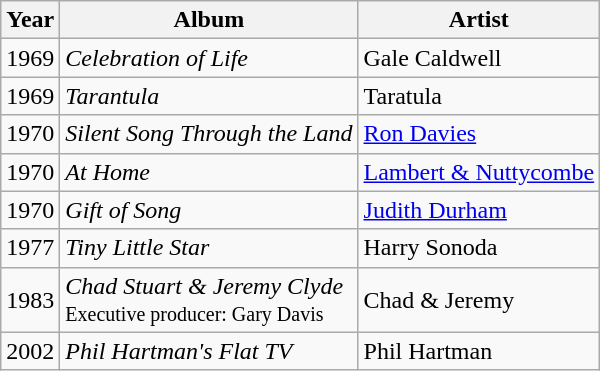<table class="wikitable">
<tr>
<th>Year</th>
<th>Album</th>
<th>Artist</th>
</tr>
<tr>
<td>1969</td>
<td><em>Celebration of Life</em><br></td>
<td>Gale Caldwell</td>
</tr>
<tr>
<td>1969</td>
<td><em>Tarantula</em></td>
<td>Taratula</td>
</tr>
<tr>
<td>1970</td>
<td><em>Silent Song Through the Land</em></td>
<td><a href='#'>Ron Davies</a></td>
</tr>
<tr>
<td>1970</td>
<td><em>At Home</em><br></td>
<td><a href='#'>Lambert & Nuttycombe</a></td>
</tr>
<tr>
<td>1970</td>
<td><em>Gift of Song</em></td>
<td><a href='#'>Judith Durham</a></td>
</tr>
<tr>
<td>1977</td>
<td><em>Tiny Little Star</em><br></td>
<td>Harry Sonoda</td>
</tr>
<tr>
<td>1983</td>
<td><em>Chad Stuart & Jeremy Clyde</em><br><small>Executive producer: Gary Davis</small></td>
<td>Chad & Jeremy</td>
</tr>
<tr>
<td>2002</td>
<td><em>Phil Hartman's Flat TV</em></td>
<td>Phil Hartman</td>
</tr>
</table>
